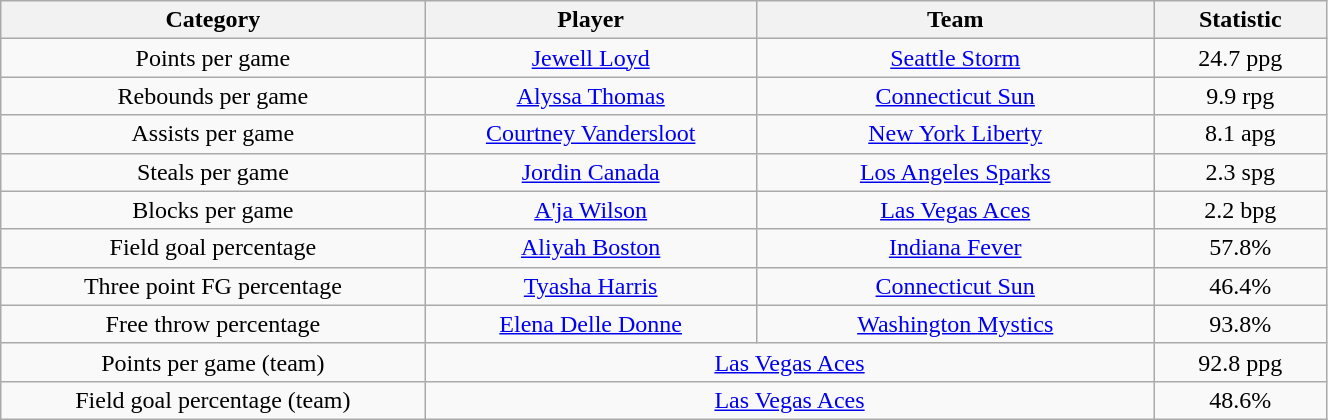<table class="wikitable" style="width: 70%; text-align: center;">
<tr>
<th width=32%>Category</th>
<th width=25%>Player</th>
<th width=30%>Team</th>
<th width=20%>Statistic</th>
</tr>
<tr>
<td>Points per game</td>
<td><a href='#'>Jewell Loyd</a></td>
<td><a href='#'>Seattle Storm</a></td>
<td>24.7 ppg</td>
</tr>
<tr>
<td>Rebounds per game</td>
<td><a href='#'>Alyssa Thomas</a></td>
<td><a href='#'>Connecticut Sun</a></td>
<td>9.9 rpg</td>
</tr>
<tr>
<td>Assists per game</td>
<td><a href='#'>Courtney Vandersloot</a></td>
<td><a href='#'>New York Liberty</a></td>
<td>8.1 apg</td>
</tr>
<tr>
<td>Steals per game</td>
<td><a href='#'>Jordin Canada</a></td>
<td><a href='#'>Los Angeles Sparks</a></td>
<td>2.3 spg</td>
</tr>
<tr>
<td>Blocks per game</td>
<td><a href='#'>A'ja Wilson</a></td>
<td><a href='#'>Las Vegas Aces</a></td>
<td>2.2 bpg</td>
</tr>
<tr>
<td>Field goal percentage</td>
<td><a href='#'>Aliyah Boston</a></td>
<td><a href='#'>Indiana Fever</a></td>
<td>57.8%</td>
</tr>
<tr>
<td>Three point FG percentage</td>
<td><a href='#'>Tyasha Harris</a></td>
<td><a href='#'>Connecticut Sun</a></td>
<td>46.4%</td>
</tr>
<tr>
<td>Free throw percentage</td>
<td><a href='#'>Elena Delle Donne</a></td>
<td><a href='#'>Washington Mystics</a></td>
<td>93.8%</td>
</tr>
<tr>
<td>Points per game (team)</td>
<td colspan=2><a href='#'>Las Vegas Aces</a></td>
<td>92.8 ppg</td>
</tr>
<tr>
<td>Field goal percentage (team)</td>
<td colspan=2><a href='#'>Las Vegas Aces</a></td>
<td>48.6%</td>
</tr>
</table>
